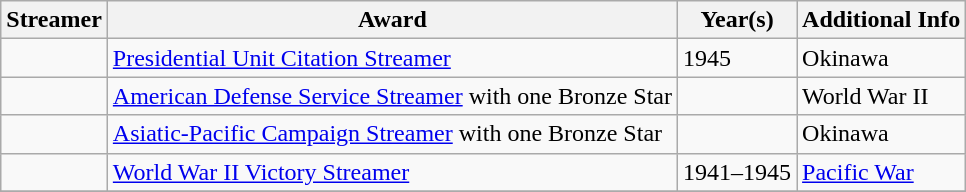<table class=wikitable>
<tr>
<th>Streamer</th>
<th>Award</th>
<th>Year(s)</th>
<th>Additional Info</th>
</tr>
<tr>
<td></td>
<td><a href='#'>Presidential Unit Citation Streamer</a></td>
<td>1945</td>
<td>Okinawa</td>
</tr>
<tr>
<td></td>
<td><a href='#'>American Defense Service Streamer</a> with one Bronze Star</td>
<td><br></td>
<td>World War II</td>
</tr>
<tr>
<td></td>
<td><a href='#'>Asiatic-Pacific Campaign Streamer</a> with one Bronze Star</td>
<td><br></td>
<td>Okinawa</td>
</tr>
<tr>
<td></td>
<td><a href='#'>World War II Victory Streamer</a></td>
<td>1941–1945</td>
<td><a href='#'>Pacific War</a></td>
</tr>
<tr>
</tr>
</table>
